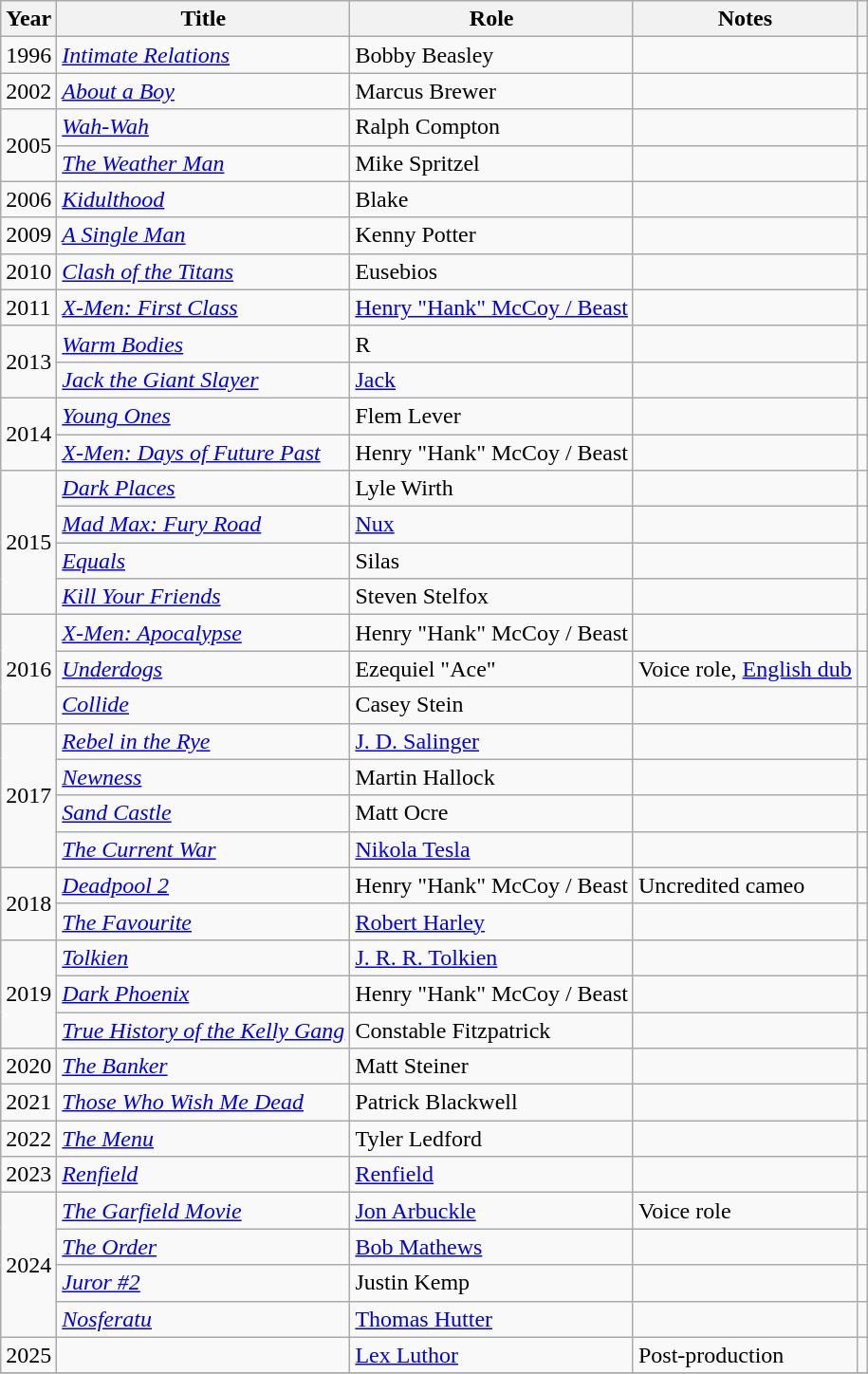<table class="wikitable sortable">
<tr>
<th>Year</th>
<th>Title</th>
<th>Role</th>
<th>Notes</th>
<th></th>
</tr>
<tr>
<td>1996</td>
<td><em><a href='#'>Intimate Relations</a></em></td>
<td>Bobby Beasley</td>
<td></td>
<td></td>
</tr>
<tr>
<td>2002</td>
<td><em><a href='#'>About a Boy</a></em></td>
<td>Marcus Brewer</td>
<td></td>
<td></td>
</tr>
<tr>
<td rowspan=2>2005</td>
<td><em><a href='#'>Wah-Wah</a></em></td>
<td>Ralph Compton</td>
<td></td>
<td></td>
</tr>
<tr>
<td data-sort-value="Weather Man, The"><em><a href='#'>The Weather Man</a></em></td>
<td>Mike Spritzel</td>
<td></td>
<td></td>
</tr>
<tr>
<td>2006</td>
<td><em><a href='#'>Kidulthood</a></em></td>
<td>Blake</td>
<td></td>
<td></td>
</tr>
<tr>
<td>2009</td>
<td data-sort-value="Single Man, A"><em><a href='#'>A Single Man</a></em></td>
<td>Kenny Potter</td>
<td></td>
<td></td>
</tr>
<tr>
<td>2010</td>
<td><em><a href='#'>Clash of the Titans</a></em></td>
<td>Eusebios</td>
<td></td>
<td></td>
</tr>
<tr>
<td>2011</td>
<td><em><a href='#'>X-Men: First Class</a></em></td>
<td><a href='#'>Henry "Hank" McCoy / Beast</a></td>
<td></td>
<td></td>
</tr>
<tr>
<td rowspan=2>2013</td>
<td><em><a href='#'>Warm Bodies</a></em></td>
<td>R</td>
<td></td>
<td></td>
</tr>
<tr>
<td><em><a href='#'>Jack the Giant Slayer</a></em></td>
<td><a href='#'>Jack</a></td>
<td></td>
<td></td>
</tr>
<tr>
<td rowspan=2>2014</td>
<td><em><a href='#'>Young Ones</a></em></td>
<td>Flem Lever</td>
<td></td>
<td></td>
</tr>
<tr>
<td><em><a href='#'>X-Men: Days of Future Past</a></em></td>
<td>Henry "Hank" McCoy / Beast</td>
<td></td>
<td></td>
</tr>
<tr>
<td rowspan="4">2015</td>
<td><em><a href='#'>Dark Places</a></em></td>
<td>Lyle Wirth</td>
<td></td>
<td></td>
</tr>
<tr>
<td><em><a href='#'>Mad Max: Fury Road</a></em></td>
<td><a href='#'>Nux</a></td>
<td></td>
<td></td>
</tr>
<tr>
<td><em><a href='#'>Equals</a></em></td>
<td>Silas</td>
<td></td>
<td></td>
</tr>
<tr>
<td><em><a href='#'>Kill Your Friends</a></em></td>
<td>Steven Stelfox</td>
<td></td>
<td></td>
</tr>
<tr>
<td rowspan="3">2016</td>
<td><em><a href='#'>X-Men: Apocalypse</a></em></td>
<td>Henry "Hank" McCoy / Beast</td>
<td></td>
<td></td>
</tr>
<tr>
<td><em><a href='#'>Underdogs</a></em></td>
<td>Ezequiel "Ace"</td>
<td>Voice role, <a href='#'>English dub</a></td>
<td></td>
</tr>
<tr>
<td><em><a href='#'>Collide</a></em></td>
<td>Casey Stein</td>
<td></td>
<td></td>
</tr>
<tr>
<td rowspan="4">2017</td>
<td><em><a href='#'>Rebel in the Rye</a></em></td>
<td><a href='#'>J. D. Salinger</a></td>
<td></td>
<td></td>
</tr>
<tr>
<td><em><a href='#'>Newness</a></em></td>
<td>Martin Hallock</td>
<td></td>
<td></td>
</tr>
<tr>
<td><em><a href='#'>Sand Castle</a></em></td>
<td>Matt Ocre</td>
<td></td>
<td></td>
</tr>
<tr>
<td data-sort-value="Current War, The"><em><a href='#'>The Current War</a></em></td>
<td><a href='#'>Nikola Tesla</a></td>
<td></td>
<td></td>
</tr>
<tr>
<td rowspan="2">2018</td>
<td><em><a href='#'>Deadpool 2</a></em></td>
<td>Henry "Hank" McCoy / Beast</td>
<td>Uncredited cameo</td>
<td></td>
</tr>
<tr>
<td data-sort-value="Favourite, The"><em><a href='#'>The Favourite</a></em></td>
<td><a href='#'>Robert Harley</a></td>
<td></td>
<td></td>
</tr>
<tr>
<td rowspan="3">2019</td>
<td><em><a href='#'>Tolkien</a></em></td>
<td><a href='#'>J. R. R. Tolkien</a></td>
<td></td>
<td></td>
</tr>
<tr>
<td><em><a href='#'>Dark Phoenix</a></em></td>
<td>Henry "Hank" McCoy / Beast</td>
<td></td>
<td></td>
</tr>
<tr>
<td><em><a href='#'>True History of the Kelly Gang</a></em></td>
<td>Constable Fitzpatrick</td>
<td></td>
<td></td>
</tr>
<tr>
<td>2020</td>
<td data-sort-value="Banker, The"><em><a href='#'>The Banker</a></em></td>
<td>Matt Steiner</td>
<td></td>
<td></td>
</tr>
<tr>
<td>2021</td>
<td><em><a href='#'>Those Who Wish Me Dead</a></em></td>
<td>Patrick Blackwell</td>
<td></td>
<td></td>
</tr>
<tr>
<td>2022</td>
<td data-sort-value="Menu, The"><em><a href='#'>The Menu</a></em></td>
<td>Tyler Ledford</td>
<td></td>
<td></td>
</tr>
<tr>
<td>2023</td>
<td><em><a href='#'>Renfield</a></em></td>
<td><a href='#'>Renfield</a></td>
<td></td>
<td></td>
</tr>
<tr>
<td rowspan="4">2024</td>
<td data-sort-value="Garfield Movie, The"><em><a href='#'>The Garfield Movie</a></em></td>
<td><a href='#'>Jon Arbuckle</a></td>
<td>Voice role</td>
<td></td>
</tr>
<tr>
<td data-sort-value="Order, The"><em><a href='#'>The Order</a></em></td>
<td><a href='#'>Bob Mathews</a></td>
<td></td>
<td></td>
</tr>
<tr>
<td><em><a href='#'>Juror #2</a></em></td>
<td>Justin Kemp</td>
<td></td>
<td></td>
</tr>
<tr>
<td><em><a href='#'>Nosferatu</a></em></td>
<td><a href='#'>Thomas Hutter</a></td>
<td></td>
<td></td>
</tr>
<tr>
<td>2025</td>
<td></td>
<td><a href='#'>Lex Luthor</a></td>
<td>Post-production</td>
<td></td>
</tr>
<tr>
</tr>
</table>
